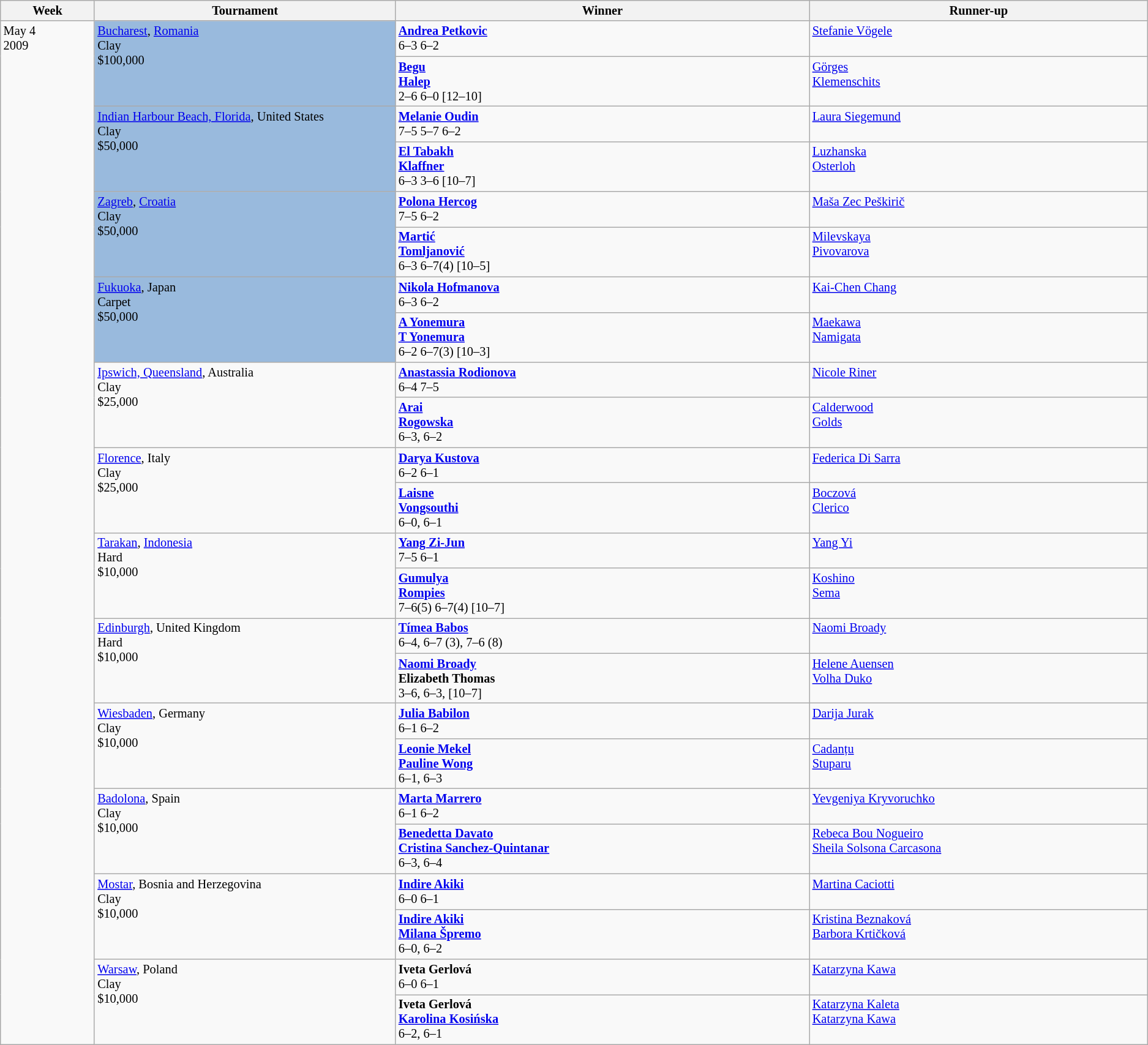<table class="wikitable" style="font-size:85%;">
<tr>
<th width="5%" align="top">Week</th>
<th width="16%" align="top">Tournament</th>
<th width="22%" align="top">Winner</th>
<th width="18%" align="top">Runner-up</th>
</tr>
<tr valign=top>
<td rowspan=24>May 4 <br> 2009</td>
<td rowspan=2 bgcolor="#99BADD"><a href='#'>Bucharest</a>, <a href='#'>Romania</a> <br> Clay <br> $100,000</td>
<td> <strong><a href='#'>Andrea Petkovic</a></strong> <br> 6–3 6–2</td>
<td> <a href='#'>Stefanie Vögele</a></td>
</tr>
<tr valign=top>
<td> <strong><a href='#'>Begu</a></strong> <br>  <strong><a href='#'>Halep</a></strong> <br> 2–6 6–0 [12–10]</td>
<td> <a href='#'>Görges</a> <br>  <a href='#'>Klemenschits</a></td>
</tr>
<tr valign=top>
<td rowspan=2 bgcolor="#99BADD"><a href='#'>Indian Harbour Beach, Florida</a>, United States <br> Clay <br> $50,000</td>
<td> <strong><a href='#'>Melanie Oudin</a></strong> <br> 7–5 5–7 6–2</td>
<td> <a href='#'>Laura Siegemund</a></td>
</tr>
<tr valign=top>
<td> <strong><a href='#'>El Tabakh</a></strong> <br>  <strong><a href='#'>Klaffner</a></strong> <br> 6–3 3–6 [10–7]</td>
<td> <a href='#'>Luzhanska</a> <br>  <a href='#'>Osterloh</a></td>
</tr>
<tr valign=top>
<td rowspan=2 bgcolor="#99BADD"><a href='#'>Zagreb</a>, <a href='#'>Croatia</a> <br> Clay <br> $50,000</td>
<td> <strong><a href='#'>Polona Hercog</a></strong> <br> 7–5 6–2</td>
<td> <a href='#'>Maša Zec Peškirič</a></td>
</tr>
<tr valign=top>
<td> <strong><a href='#'>Martić</a></strong> <br>  <strong><a href='#'>Tomljanović</a></strong> <br> 6–3 6–7(4) [10–5]</td>
<td> <a href='#'>Milevskaya</a> <br>  <a href='#'>Pivovarova</a></td>
</tr>
<tr valign=top>
<td rowspan=2 bgcolor="#99BADD"><a href='#'>Fukuoka</a>, Japan <br> Carpet <br> $50,000</td>
<td> <strong><a href='#'>Nikola Hofmanova</a></strong> <br> 6–3 6–2</td>
<td> <a href='#'>Kai-Chen Chang</a></td>
</tr>
<tr valign=top>
<td> <strong><a href='#'>A Yonemura</a></strong> <br>  <strong><a href='#'>T Yonemura</a></strong> <br> 6–2 6–7(3) [10–3]</td>
<td> <a href='#'>Maekawa</a> <br>  <a href='#'>Namigata</a></td>
</tr>
<tr valign=top>
<td rowspan=2><a href='#'>Ipswich, Queensland</a>, Australia <br> Clay <br> $25,000</td>
<td> <strong><a href='#'>Anastassia Rodionova</a></strong> <br> 6–4 7–5</td>
<td> <a href='#'>Nicole Riner</a></td>
</tr>
<tr valign=top>
<td> <strong><a href='#'>Arai</a></strong> <br>  <strong><a href='#'>Rogowska</a></strong> <br> 6–3, 6–2</td>
<td> <a href='#'>Calderwood</a> <br>  <a href='#'>Golds</a></td>
</tr>
<tr valign=top>
<td rowspan=2><a href='#'>Florence</a>, Italy <br> Clay <br> $25,000</td>
<td> <strong><a href='#'>Darya Kustova</a></strong> <br> 6–2 6–1</td>
<td> <a href='#'>Federica Di Sarra</a></td>
</tr>
<tr valign=top>
<td> <strong><a href='#'>Laisne</a></strong> <br>  <strong><a href='#'>Vongsouthi</a></strong> <br> 6–0, 6–1</td>
<td> <a href='#'>Boczová</a> <br>  <a href='#'>Clerico</a></td>
</tr>
<tr valign=top>
<td rowspan=2><a href='#'>Tarakan</a>, <a href='#'>Indonesia</a> <br> Hard <br> $10,000</td>
<td> <strong><a href='#'>Yang Zi-Jun</a></strong> <br> 7–5 6–1</td>
<td> <a href='#'>Yang Yi</a></td>
</tr>
<tr valign=top>
<td> <strong><a href='#'>Gumulya</a></strong> <br>  <strong><a href='#'>Rompies</a></strong> <br> 7–6(5) 6–7(4) [10–7]</td>
<td> <a href='#'>Koshino</a> <br>  <a href='#'>Sema</a></td>
</tr>
<tr valign=top>
<td rowspan="2"><a href='#'>Edinburgh</a>, United Kingdom<br> Hard <br> $10,000</td>
<td> <strong><a href='#'>Tímea Babos</a></strong><br> 6–4, 6–7 (3), 7–6 (8)</td>
<td> <a href='#'>Naomi Broady</a></td>
</tr>
<tr valign=top>
<td> <strong><a href='#'>Naomi Broady</a></strong><br>  <strong>Elizabeth Thomas</strong><br> 3–6, 6–3, [10–7]</td>
<td> <a href='#'>Helene Auensen</a><br>  <a href='#'>Volha Duko</a></td>
</tr>
<tr valign="top">
<td rowspan="2"><a href='#'>Wiesbaden</a>, Germany <br> Clay <br> $10,000</td>
<td> <strong><a href='#'>Julia Babilon</a></strong> <br> 6–1 6–2</td>
<td> <a href='#'>Darija Jurak</a></td>
</tr>
<tr valign="top">
<td> <strong><a href='#'>Leonie Mekel</a></strong> <br>  <strong><a href='#'>Pauline Wong</a></strong> <br> 6–1, 6–3</td>
<td> <a href='#'>Cadanțu</a> <br>  <a href='#'>Stuparu</a></td>
</tr>
<tr valign="top">
<td rowspan="2"><a href='#'>Badolona</a>, Spain <br> Clay <br> $10,000</td>
<td> <strong><a href='#'>Marta Marrero</a></strong> <br> 6–1 6–2</td>
<td> <a href='#'>Yevgeniya Kryvoruchko</a></td>
</tr>
<tr valign="top">
<td> <strong><a href='#'>Benedetta Davato</a></strong> <br>  <strong><a href='#'>Cristina Sanchez-Quintanar</a></strong> <br> 6–3, 6–4</td>
<td> <a href='#'>Rebeca Bou Nogueiro</a> <br>  <a href='#'>Sheila Solsona Carcasona</a></td>
</tr>
<tr valign="top">
<td rowspan="2"><a href='#'>Mostar</a>, Bosnia and Herzegovina <br> Clay <br> $10,000</td>
<td> <strong><a href='#'>Indire Akiki</a></strong> <br> 6–0 6–1</td>
<td> <a href='#'>Martina Caciotti</a></td>
</tr>
<tr valign="top">
<td> <strong><a href='#'>Indire Akiki</a></strong> <br>  <strong><a href='#'>Milana Špremo</a></strong> <br> 6–0, 6–2</td>
<td> <a href='#'>Kristina Beznaková</a> <br>  <a href='#'>Barbora Krtičková</a></td>
</tr>
<tr valign="top">
<td rowspan="2"><a href='#'>Warsaw</a>, Poland <br> Clay <br> $10,000</td>
<td> <strong>Iveta Gerlová</strong> <br> 6–0 6–1</td>
<td> <a href='#'>Katarzyna Kawa</a></td>
</tr>
<tr valign="top">
<td> <strong>Iveta Gerlová</strong> <br>  <strong><a href='#'>Karolina Kosińska</a></strong> <br> 6–2, 6–1</td>
<td> <a href='#'>Katarzyna Kaleta</a> <br>  <a href='#'>Katarzyna Kawa</a></td>
</tr>
</table>
